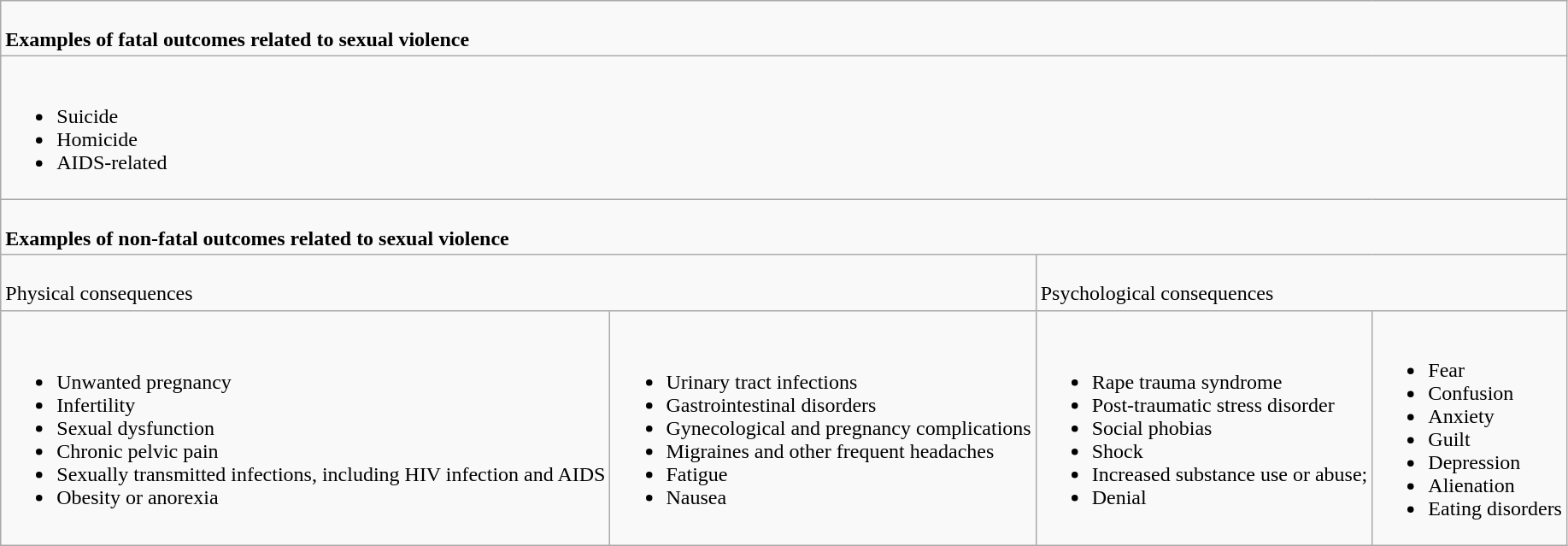<table class="wikitable">
<tr>
<td colspan="4"><br><strong>Examples of fatal outcomes related to sexual violence</strong></td>
</tr>
<tr>
<td colspan="4"><br><ul><li>Suicide</li><li>Homicide</li><li>AIDS-related</li></ul></td>
</tr>
<tr>
<td colspan="4"><br><strong>Examples of non-fatal outcomes related to sexual violence</strong></td>
</tr>
<tr>
<td colspan="2"><br>Physical consequences</td>
<td colspan="2"><br>Psychological consequences</td>
</tr>
<tr>
<td><br><ul><li>Unwanted pregnancy</li><li>Infertility</li><li>Sexual dysfunction</li><li>Chronic pelvic pain</li><li>Sexually transmitted infections, including HIV infection and AIDS</li><li>Obesity or anorexia</li></ul></td>
<td><br><ul><li>Urinary tract infections</li><li>Gastrointestinal disorders</li><li>Gynecological and pregnancy complications</li><li>Migraines and other frequent headaches</li><li>Fatigue</li><li>Nausea</li></ul></td>
<td><br><ul><li>Rape trauma syndrome</li><li>Post-traumatic stress disorder</li><li>Social phobias</li><li>Shock</li><li>Increased substance use or abuse;</li><li>Denial</li></ul></td>
<td><br><ul><li>Fear</li><li>Confusion</li><li>Anxiety</li><li>Guilt</li><li>Depression</li><li>Alienation</li><li>Eating disorders</li></ul></td>
</tr>
</table>
